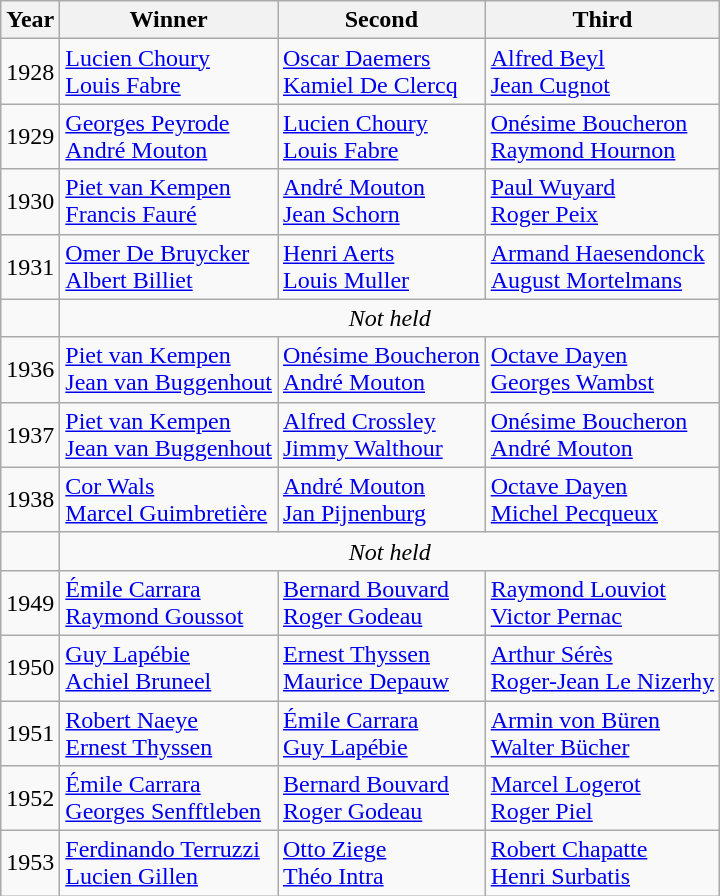<table style="margin-bottom: 10px;" data-cx-mt-provider="Apertium" class="wikitable">
<tr>
<th>Year</th>
<th>Winner</th>
<th>Second</th>
<th>Third</th>
</tr>
<tr>
<td>1928</td>
<td> <a href='#'>Lucien Choury</a> <br>  <a href='#'>Louis Fabre</a></td>
<td> <a href='#'>Oscar Daemers</a> <br>  <a href='#'>Kamiel De Clercq</a></td>
<td> <a href='#'>Alfred Beyl</a> <br>  <a href='#'>Jean Cugnot</a></td>
</tr>
<tr>
<td>1929</td>
<td> <a href='#'>Georges Peyrode</a> <br>  <a href='#'>André Mouton</a></td>
<td> <a href='#'>Lucien Choury</a> <br>  <a href='#'>Louis Fabre</a></td>
<td> <a href='#'>Onésime Boucheron</a> <br>  <a href='#'>Raymond Hournon</a></td>
</tr>
<tr>
<td>1930</td>
<td> <a href='#'>Piet van Kempen</a> <br>  <a href='#'>Francis Fauré</a></td>
<td> <a href='#'>André Mouton</a> <br>  <a href='#'>Jean Schorn</a></td>
<td> <a href='#'>Paul Wuyard</a> <br>  <a href='#'>Roger Peix</a></td>
</tr>
<tr>
<td>1931</td>
<td> <a href='#'>Omer De Bruycker</a> <br>  <a href='#'>Albert Billiet</a></td>
<td> <a href='#'>Henri Aerts</a> <br>  <a href='#'>Louis Muller</a></td>
<td> <a href='#'>Armand Haesendonck</a> <br>  <a href='#'>August Mortelmans</a></td>
</tr>
<tr>
<td></td>
<td colspan="3" align="center"><em>Not held</em></td>
</tr>
<tr>
<td>1936</td>
<td> <a href='#'>Piet van Kempen</a> <br>  <a href='#'>Jean van Buggenhout</a></td>
<td> <a href='#'>Onésime Boucheron</a> <br>  <a href='#'>André Mouton</a></td>
<td> <a href='#'>Octave Dayen</a> <br>  <a href='#'>Georges Wambst</a></td>
</tr>
<tr>
<td>1937</td>
<td> <a href='#'>Piet van Kempen</a> <br>  <a href='#'>Jean van Buggenhout</a></td>
<td> <a href='#'>Alfred Crossley</a> <br>  <a href='#'>Jimmy Walthour</a></td>
<td> <a href='#'>Onésime Boucheron</a> <br>  <a href='#'>André Mouton</a></td>
</tr>
<tr>
<td>1938</td>
<td> <a href='#'>Cor Wals</a> <br>  <a href='#'>Marcel Guimbretière</a></td>
<td> <a href='#'>André Mouton</a> <br>  <a href='#'>Jan Pijnenburg</a></td>
<td> <a href='#'>Octave Dayen</a> <br>  <a href='#'>Michel Pecqueux</a></td>
</tr>
<tr>
<td></td>
<td colspan="3" align="center"><em>Not held</em></td>
</tr>
<tr>
<td>1949</td>
<td> <a href='#'>Émile Carrara</a> <br>  <a href='#'>Raymond Goussot</a></td>
<td> <a href='#'>Bernard Bouvard</a> <br>  <a href='#'>Roger Godeau</a></td>
<td> <a href='#'>Raymond Louviot</a> <br>  <a href='#'>Victor Pernac</a></td>
</tr>
<tr>
<td>1950</td>
<td> <a href='#'>Guy Lapébie</a> <br>  <a href='#'>Achiel Bruneel</a></td>
<td> <a href='#'>Ernest Thyssen</a> <br>  <a href='#'>Maurice Depauw</a></td>
<td> <a href='#'>Arthur Sérès</a> <br>  <a href='#'>Roger-Jean Le Nizerhy</a></td>
</tr>
<tr>
<td>1951</td>
<td> <a href='#'>Robert Naeye</a> <br>  <a href='#'>Ernest Thyssen</a></td>
<td> <a href='#'>Émile Carrara</a> <br>  <a href='#'>Guy Lapébie</a></td>
<td> <a href='#'>Armin von Büren</a> <br>  <a href='#'>Walter Bücher</a></td>
</tr>
<tr>
<td>1952</td>
<td> <a href='#'>Émile Carrara</a> <br>  <a href='#'>Georges Senfftleben</a></td>
<td> <a href='#'>Bernard Bouvard</a> <br>  <a href='#'>Roger Godeau</a></td>
<td> <a href='#'>Marcel Logerot</a> <br>  <a href='#'>Roger Piel</a></td>
</tr>
<tr>
<td>1953</td>
<td> <a href='#'>Ferdinando Terruzzi</a> <br>  <a href='#'>Lucien Gillen</a></td>
<td> <a href='#'>Otto Ziege</a> <br>  <a href='#'>Théo Intra</a></td>
<td> <a href='#'>Robert Chapatte</a> <br>  <a href='#'>Henri Surbatis</a></td>
</tr>
</table>
